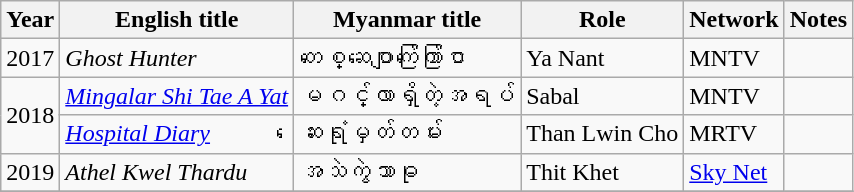<table class="wikitable">
<tr>
<th width=10>Year</th>
<th>English title</th>
<th>Myanmar title</th>
<th>Role</th>
<th>Network</th>
<th>Notes</th>
</tr>
<tr>
<td rowspan="1">2017</td>
<td><em>Ghost Hunter</em></td>
<td>တစ္ဆေပျောက်ကြော်ငြာ</td>
<td>Ya Nant</td>
<td>MNTV</td>
<td></td>
</tr>
<tr>
<td rowspan="2">2018</td>
<td><em><a href='#'>Mingalar Shi Tae A Yat</a></em></td>
<td>မင်္ဂလာရှိတဲ့အရပ်</td>
<td>Sabal</td>
<td>MNTV</td>
<td></td>
</tr>
<tr>
<td><em><a href='#'>Hospital Diary</a></em></td>
<td>ဆေးရုံမှတ်တမ်း</td>
<td>Than Lwin Cho</td>
<td>MRTV</td>
<td></td>
</tr>
<tr>
<td rowspan="1">2019</td>
<td><em>Athel Kwel Thardu</em></td>
<td>အသဲကွဲသာဓု</td>
<td>Thit Khet</td>
<td><a href='#'>Sky Net</a></td>
<td></td>
</tr>
<tr>
</tr>
</table>
